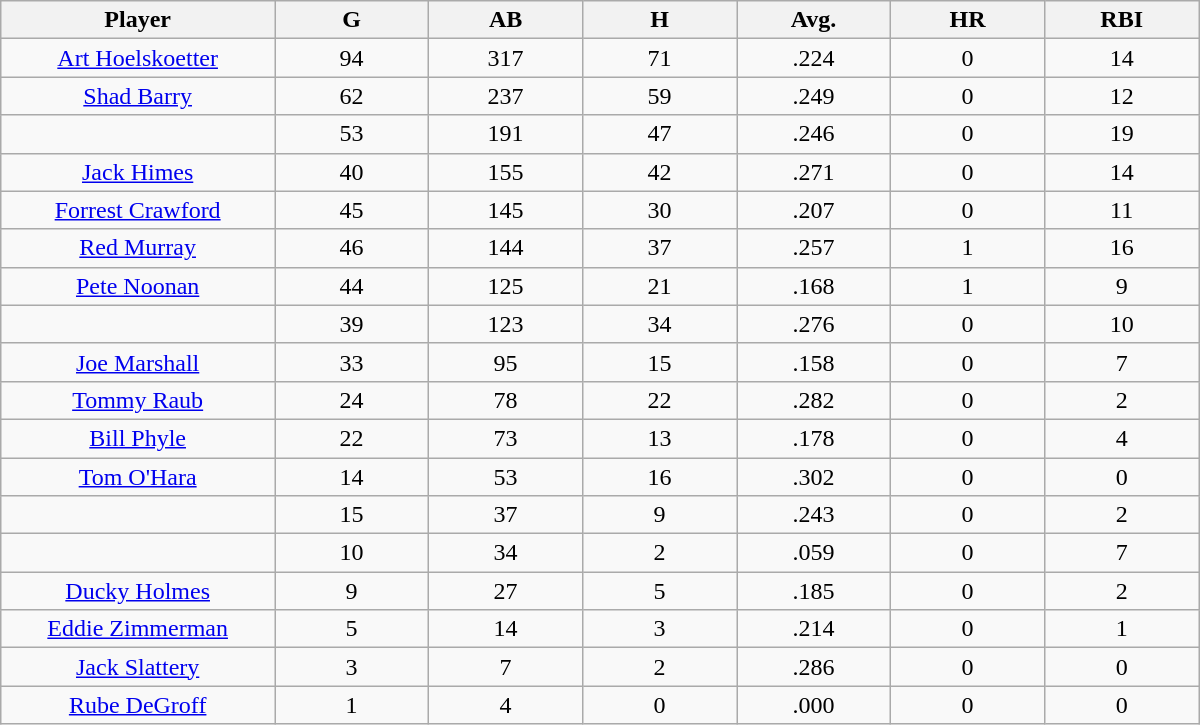<table class="wikitable sortable">
<tr>
<th bgcolor="#DDDDFF" width="16%">Player</th>
<th bgcolor="#DDDDFF" width="9%">G</th>
<th bgcolor="#DDDDFF" width="9%">AB</th>
<th bgcolor="#DDDDFF" width="9%">H</th>
<th bgcolor="#DDDDFF" width="9%">Avg.</th>
<th bgcolor="#DDDDFF" width="9%">HR</th>
<th bgcolor="#DDDDFF" width="9%">RBI</th>
</tr>
<tr align="center">
<td><a href='#'>Art Hoelskoetter</a></td>
<td>94</td>
<td>317</td>
<td>71</td>
<td>.224</td>
<td>0</td>
<td>14</td>
</tr>
<tr align=center>
<td><a href='#'>Shad Barry</a></td>
<td>62</td>
<td>237</td>
<td>59</td>
<td>.249</td>
<td>0</td>
<td>12</td>
</tr>
<tr align=center>
<td></td>
<td>53</td>
<td>191</td>
<td>47</td>
<td>.246</td>
<td>0</td>
<td>19</td>
</tr>
<tr align="center">
<td><a href='#'>Jack Himes</a></td>
<td>40</td>
<td>155</td>
<td>42</td>
<td>.271</td>
<td>0</td>
<td>14</td>
</tr>
<tr align=center>
<td><a href='#'>Forrest Crawford</a></td>
<td>45</td>
<td>145</td>
<td>30</td>
<td>.207</td>
<td>0</td>
<td>11</td>
</tr>
<tr align=center>
<td><a href='#'>Red Murray</a></td>
<td>46</td>
<td>144</td>
<td>37</td>
<td>.257</td>
<td>1</td>
<td>16</td>
</tr>
<tr align=center>
<td><a href='#'>Pete Noonan</a></td>
<td>44</td>
<td>125</td>
<td>21</td>
<td>.168</td>
<td>1</td>
<td>9</td>
</tr>
<tr align=center>
<td></td>
<td>39</td>
<td>123</td>
<td>34</td>
<td>.276</td>
<td>0</td>
<td>10</td>
</tr>
<tr align="center">
<td><a href='#'>Joe Marshall</a></td>
<td>33</td>
<td>95</td>
<td>15</td>
<td>.158</td>
<td>0</td>
<td>7</td>
</tr>
<tr align=center>
<td><a href='#'>Tommy Raub</a></td>
<td>24</td>
<td>78</td>
<td>22</td>
<td>.282</td>
<td>0</td>
<td>2</td>
</tr>
<tr align=center>
<td><a href='#'>Bill Phyle</a></td>
<td>22</td>
<td>73</td>
<td>13</td>
<td>.178</td>
<td>0</td>
<td>4</td>
</tr>
<tr align=center>
<td><a href='#'>Tom O'Hara</a></td>
<td>14</td>
<td>53</td>
<td>16</td>
<td>.302</td>
<td>0</td>
<td>0</td>
</tr>
<tr align=center>
<td></td>
<td>15</td>
<td>37</td>
<td>9</td>
<td>.243</td>
<td>0</td>
<td>2</td>
</tr>
<tr align="center">
<td></td>
<td>10</td>
<td>34</td>
<td>2</td>
<td>.059</td>
<td>0</td>
<td>7</td>
</tr>
<tr align="center">
<td><a href='#'>Ducky Holmes</a></td>
<td>9</td>
<td>27</td>
<td>5</td>
<td>.185</td>
<td>0</td>
<td>2</td>
</tr>
<tr align=center>
<td><a href='#'>Eddie Zimmerman</a></td>
<td>5</td>
<td>14</td>
<td>3</td>
<td>.214</td>
<td>0</td>
<td>1</td>
</tr>
<tr align=center>
<td><a href='#'>Jack Slattery</a></td>
<td>3</td>
<td>7</td>
<td>2</td>
<td>.286</td>
<td>0</td>
<td>0</td>
</tr>
<tr align=center>
<td><a href='#'>Rube DeGroff</a></td>
<td>1</td>
<td>4</td>
<td>0</td>
<td>.000</td>
<td>0</td>
<td>0</td>
</tr>
</table>
